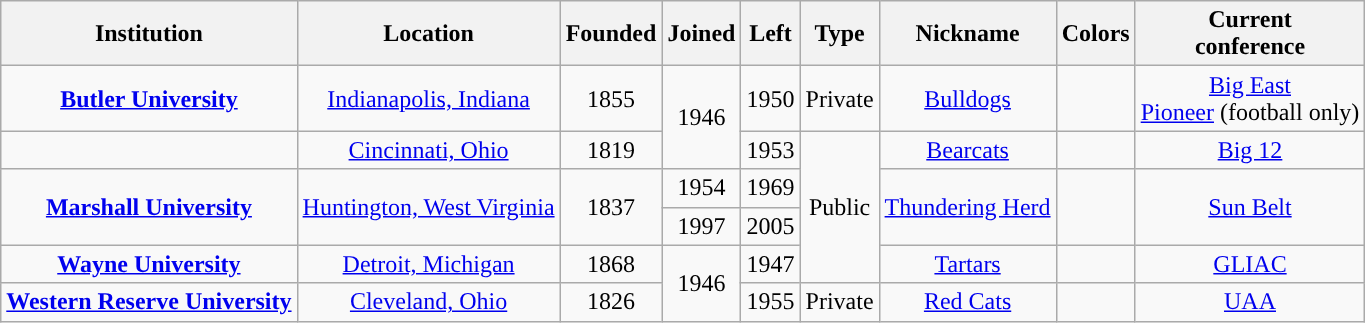<table class="wikitable sortable" style="text-align: center;">
<tr>
<th width=px>Institution</th>
<th width=px>Location</th>
<th width=px>Founded</th>
<th width=px>Joined</th>
<th width=px>Left</th>
<th width=px>Type</th>
<th width=px>Nickname</th>
<th class="unsortable" ! width=px>Colors</th>
<th width=px>Current<br>conference</th>
</tr>
<tr>
<td><strong><a href='#'>Butler University</a></strong></td>
<td><a href='#'>Indianapolis, Indiana</a></td>
<td>1855</td>
<td rowspan="2">1946</td>
<td>1950</td>
<td>Private</td>
<td><a href='#'>Bulldogs</a></td>
<td></td>
<td><a href='#'>Big East</a><br><a href='#'>Pioneer</a> (football only)</td>
</tr>
<tr>
<td></td>
<td><a href='#'>Cincinnati, Ohio</a></td>
<td>1819</td>
<td>1953</td>
<td rowspan="4">Public</td>
<td><a href='#'>Bearcats</a></td>
<td></td>
<td><a href='#'>Big 12</a></td>
</tr>
<tr>
<td rowspan="2"><strong><a href='#'>Marshall University</a></strong></td>
<td rowspan="2"><a href='#'>Huntington, West Virginia</a></td>
<td rowspan="2">1837</td>
<td>1954</td>
<td>1969</td>
<td rowspan="2"><a href='#'>Thundering Herd</a></td>
<td rowspan="2"></td>
<td rowspan="2"><a href='#'>Sun Belt</a></td>
</tr>
<tr>
<td>1997</td>
<td>2005</td>
</tr>
<tr>
<td><strong><a href='#'>Wayne University</a></strong></td>
<td><a href='#'>Detroit, Michigan</a></td>
<td>1868</td>
<td rowspan="2">1946</td>
<td>1947</td>
<td><a href='#'>Tartars</a></td>
<td></td>
<td><a href='#'>GLIAC</a></td>
</tr>
<tr>
<td><strong><a href='#'>Western Reserve University</a></strong></td>
<td><a href='#'>Cleveland, Ohio</a></td>
<td>1826</td>
<td>1955</td>
<td>Private</td>
<td><a href='#'>Red Cats</a></td>
<td> </td>
<td><a href='#'>UAA</a></td>
</tr>
</table>
